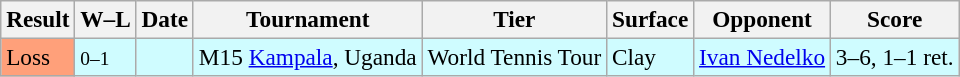<table class="sortable wikitable" style=font-size:97%>
<tr>
<th>Result</th>
<th class="unsortable">W–L</th>
<th>Date</th>
<th>Tournament</th>
<th>Tier</th>
<th>Surface</th>
<th>Opponent</th>
<th class="unsortable">Score</th>
</tr>
<tr bgcolor=#cffcff>
<td bgcolor=FFA07A>Loss</td>
<td><small>0–1</small></td>
<td></td>
<td> M15 <a href='#'>Kampala</a>, Uganda</td>
<td>World Tennis Tour</td>
<td>Clay</td>
<td> <a href='#'>Ivan Nedelko</a></td>
<td>3–6, 1–1 ret.</td>
</tr>
</table>
